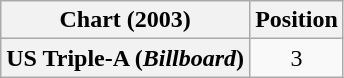<table class="wikitable plainrowheaders" style="text-align:center">
<tr>
<th>Chart (2003)</th>
<th>Position</th>
</tr>
<tr>
<th scope="row">US Triple-A (<em>Billboard</em>)</th>
<td>3</td>
</tr>
</table>
